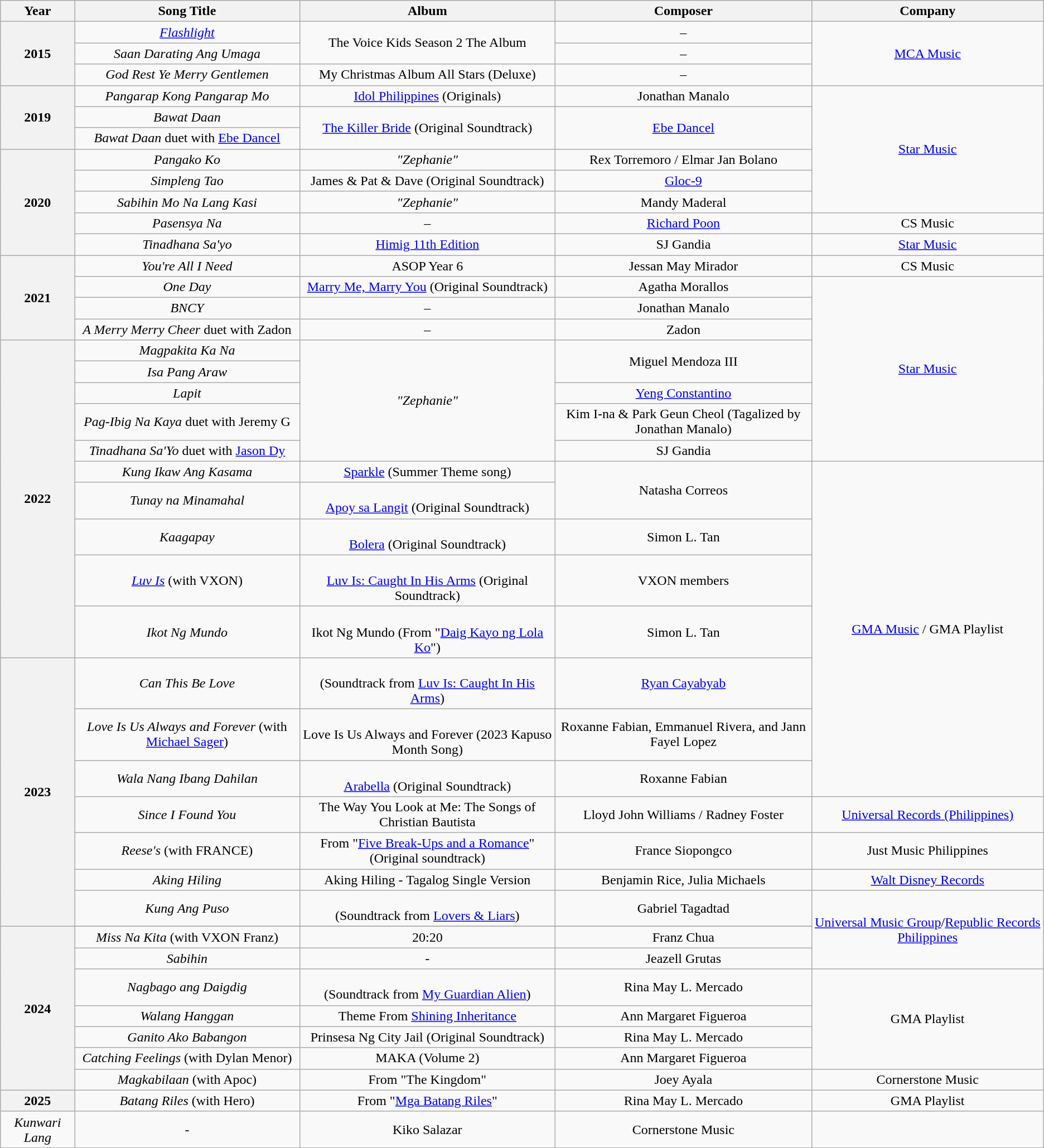<table class="wikitable plainrowheaders" style="text-align:center;">
<tr>
<th scope="col">Year</th>
<th scope="col">Song Title</th>
<th scope="col">Album</th>
<th scope="col">Composer</th>
<th scope="col">Company</th>
</tr>
<tr>
<th scope="row" rowspan="3">2015</th>
<td><em><a href='#'>Flashlight</a></em></td>
<td rowspan="2">The Voice Kids Season 2 The Album</td>
<td>–</td>
<td rowspan="3"><a href='#'>MCA Music</a></td>
</tr>
<tr>
<td><em>Saan Darating Ang Umaga</em></td>
<td>–</td>
</tr>
<tr>
<td><em>God Rest Ye Merry Gentlemen</em></td>
<td>My Christmas Album All Stars (Deluxe)</td>
<td>–</td>
</tr>
<tr>
<th scope="row" rowspan="3">2019</th>
<td><em>Pangarap Kong Pangarap Mo</em></td>
<td><a href='#'>Idol Philippines</a> (Originals)</td>
<td>Jonathan Manalo</td>
<td rowspan="6"><a href='#'>Star Music</a></td>
</tr>
<tr>
<td><em>Bawat Daan</em></td>
<td rowspan="2"><a href='#'>The Killer Bride</a> (Original Soundtrack)</td>
<td rowspan="2"><a href='#'>Ebe Dancel</a></td>
</tr>
<tr>
<td><em>Bawat Daan</em> duet with <a href='#'>Ebe Dancel</a></td>
</tr>
<tr>
<th scope="row" rowspan="5">2020</th>
<td><em>Pangako Ko</em></td>
<td><em>"Zephanie"</em></td>
<td>Rex Torremoro / Elmar Jan Bolano</td>
</tr>
<tr>
<td><em>Simpleng Tao</em></td>
<td>James & Pat & Dave (Original Soundtrack)</td>
<td><a href='#'>Gloc-9</a></td>
</tr>
<tr>
<td><em>Sabihin Mo Na Lang Kasi</em></td>
<td><em>"Zephanie"</em></td>
<td>Mandy Maderal</td>
</tr>
<tr>
<td><em>Pasensya Na</em></td>
<td>–</td>
<td><a href='#'>Richard Poon</a></td>
<td>CS Music</td>
</tr>
<tr>
<td><em>Tinadhana Sa'yo</em></td>
<td><a href='#'>Himig 11th Edition</a></td>
<td>SJ Gandia</td>
<td><a href='#'>Star Music</a></td>
</tr>
<tr>
<th scope="row" rowspan="4">2021</th>
<td><em>You're All I Need</em></td>
<td>ASOP Year 6</td>
<td>Jessan May Mirador</td>
<td>CS Music</td>
</tr>
<tr>
<td><em>One Day</em></td>
<td><a href='#'>Marry Me, Marry You</a> (Original Soundtrack)</td>
<td>Agatha Morallos</td>
<td rowspan="8"><a href='#'>Star Music</a></td>
</tr>
<tr>
<td><em>BNCY</em></td>
<td>–</td>
<td>Jonathan Manalo</td>
</tr>
<tr>
<td><em>A Merry Merry Cheer</em> duet with Zadon</td>
<td>–</td>
<td>Zadon</td>
</tr>
<tr>
<th scope="row" rowspan="10">2022</th>
<td><em>Magpakita Ka Na</em></td>
<td rowspan="5"><em>"Zephanie"</em></td>
<td rowspan="2">Miguel Mendoza III</td>
</tr>
<tr>
<td><em>Isa Pang Araw</em></td>
</tr>
<tr>
<td><em>Lapit</em></td>
<td><a href='#'>Yeng Constantino</a></td>
</tr>
<tr>
<td><em>Pag-Ibig Na Kaya</em> duet with Jeremy G</td>
<td>Kim I-na & Park Geun Cheol (Tagalized by Jonathan Manalo)</td>
</tr>
<tr>
<td><em>Tinadhana Sa'Yo</em> duet with <a href='#'>Jason Dy</a></td>
<td>SJ Gandia</td>
</tr>
<tr>
<td><em>Kung Ikaw Ang Kasama</em></td>
<td><a href='#'>Sparkle</a> (Summer Theme song)</td>
<td rowspan="2">Natasha Correos</td>
<td rowspan="8"><a href='#'>GMA Music</a> / GMA Playlist</td>
</tr>
<tr>
<td><em>Tunay na Minamahal</em></td>
<td><br><a href='#'>Apoy sa Langit</a> (Original Soundtrack)</td>
</tr>
<tr>
<td><em>Kaagapay</em></td>
<td><br><a href='#'>Bolera</a> (Original Soundtrack)</td>
<td>Simon L. Tan</td>
</tr>
<tr>
<td><em><a href='#'>Luv Is</a></em> (with VXON)</td>
<td><br><a href='#'>Luv Is: Caught In His Arms</a> (Original Soundtrack)</td>
<td>VXON members</td>
</tr>
<tr>
<td><em>Ikot Ng Mundo</em></td>
<td><br>Ikot Ng Mundo (From "<a href='#'>Daig Kayo ng Lola Ko</a>")</td>
<td>Simon L. Tan</td>
</tr>
<tr>
<th scope="row" rowspan="7">2023</th>
<td><em>Can This Be Love</em></td>
<td><br>(Soundtrack from <a href='#'>Luv Is: Caught In His Arms</a>)</td>
<td><a href='#'>Ryan Cayabyab</a></td>
</tr>
<tr>
<td><em>Love Is Us Always and Forever</em> (with <a href='#'>Michael Sager</a>)</td>
<td><br>Love Is Us Always and Forever (2023 Kapuso Month Song)</td>
<td>Roxanne Fabian, Emmanuel Rivera, and Jann Fayel Lopez</td>
</tr>
<tr>
<td><em>Wala Nang Ibang Dahilan</em></td>
<td><br><a href='#'>Arabella</a> (Original Soundtrack)</td>
<td>Roxanne Fabian</td>
</tr>
<tr>
<td><em>Since I Found You</em></td>
<td>The Way You Look at Me: The Songs of Christian Bautista</td>
<td>Lloyd John Williams / Radney Foster</td>
<td><a href='#'>Universal Records (Philippines)</a></td>
</tr>
<tr>
<td><em>Reese's</em> (with FRANCE)</td>
<td>From "<a href='#'>Five Break-Ups and a Romance</a>" (Original soundtrack)</td>
<td>France Siopongco</td>
<td>Just Music Philippines</td>
</tr>
<tr>
<td><em>Aking Hiling</em></td>
<td>Aking Hiling - Tagalog Single Version</td>
<td>Benjamin Rice, Julia Michaels</td>
<td><a href='#'>Walt Disney Records</a></td>
</tr>
<tr>
<td><em>Kung Ang Puso</em></td>
<td><br>(Soundtrack from <a href='#'>Lovers & Liars</a>)</td>
<td>Gabriel Tagadtad</td>
<td rowspan="4"><a href='#'>Universal Music Group</a>/<a href='#'>Republic Records Philippines</a></td>
</tr>
<tr>
<th scope="row" rowspan="8">2024</th>
</tr>
<tr>
<td><em>Miss Na Kita</em> (with VXON Franz)</td>
<td>20:20</td>
<td>Franz Chua</td>
</tr>
<tr>
<td><em>Sabihin</em></td>
<td>-</td>
<td>Jeazell Grutas</td>
</tr>
<tr>
<td><em>Nagbago ang Daigdig</em></td>
<td><br>(Soundtrack from <a href='#'>My Guardian Alien</a>)</td>
<td>Rina May L. Mercado</td>
<td rowspan="4"  scope="row">GMA Playlist</td>
</tr>
<tr>
<td><em>Walang Hanggan</em></td>
<td>Theme From <a href='#'>Shining Inheritance</a></td>
<td>Ann Margaret Figueroa</td>
</tr>
<tr>
<td><em>Ganito Ako Babangon</em></td>
<td>Prinsesa Ng City Jail (Original Soundtrack)</td>
<td>Rina May L. Mercado</td>
</tr>
<tr>
<td><em>Catching Feelings</em> (with Dylan Menor)</td>
<td>MAKA (Volume 2)</td>
<td>Ann Margaret Figueroa</td>
</tr>
<tr>
<td><em>Magkabilaan</em> (with Apoc)</td>
<td>From "The Kingdom"</td>
<td>Joey Ayala</td>
<td>Cornerstone Music</td>
</tr>
<tr>
<th scope="row">2025</th>
<td><em>Batang Riles</em> (with Hero)</td>
<td>From "<a href='#'>Mga Batang Riles</a>"</td>
<td>Rina May L. Mercado</td>
<td>GMA Playlist</td>
</tr>
<tr>
<td><em>Kunwari Lang</em></td>
<td>-</td>
<td>Kiko Salazar</td>
<td>Cornerstone Music</td>
</tr>
<tr>
</tr>
</table>
